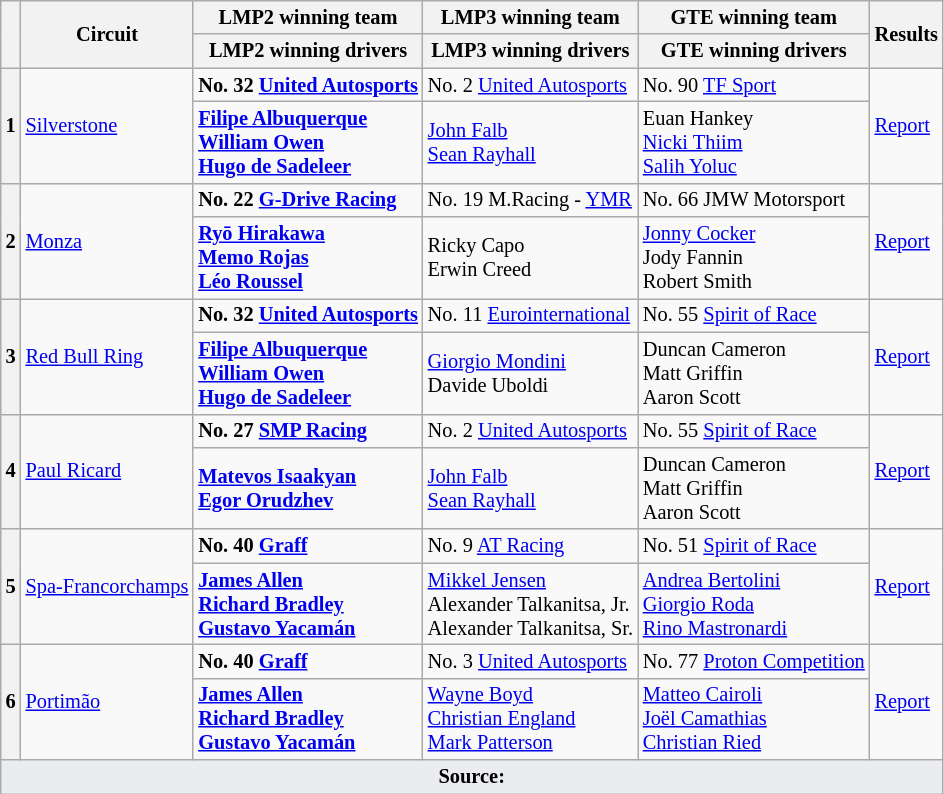<table class="wikitable" style="font-size: 85%">
<tr>
<th rowspan=2></th>
<th rowspan=2>Circuit</th>
<th>LMP2 winning team</th>
<th>LMP3 winning team</th>
<th>GTE winning team</th>
<th rowspan=2>Results</th>
</tr>
<tr>
<th>LMP2 winning drivers</th>
<th>LMP3 winning drivers</th>
<th>GTE winning drivers</th>
</tr>
<tr>
<th rowspan=2>1</th>
<td rowspan=2><a href='#'>Silverstone</a></td>
<td> <strong>No. 32 <a href='#'>United Autosports</a></strong></td>
<td> No. 2 <a href='#'>United Autosports</a></td>
<td> No. 90 <a href='#'>TF Sport</a></td>
<td rowspan=2><a href='#'>Report</a></td>
</tr>
<tr>
<td> <strong><a href='#'>Filipe Albuquerque</a><br> <a href='#'>William Owen</a><br> <a href='#'>Hugo de Sadeleer</a></strong></td>
<td> <a href='#'>John Falb</a><br> <a href='#'>Sean Rayhall</a></td>
<td> Euan Hankey<br> <a href='#'>Nicki Thiim</a><br> <a href='#'>Salih Yoluc</a></td>
</tr>
<tr>
<th rowspan=2>2</th>
<td rowspan=2><a href='#'>Monza</a></td>
<td><strong> No. 22 <a href='#'>G-Drive Racing</a></strong></td>
<td> No. 19 M.Racing - <a href='#'>YMR</a></td>
<td> No. 66 JMW Motorsport</td>
<td rowspan=2><a href='#'>Report</a></td>
</tr>
<tr>
<td><strong> <a href='#'>Ryō Hirakawa</a><br> <a href='#'>Memo Rojas</a><br> <a href='#'>Léo Roussel</a></strong></td>
<td> Ricky Capo<br> Erwin Creed</td>
<td> <a href='#'>Jonny Cocker</a><br> Jody Fannin<br> Robert Smith</td>
</tr>
<tr>
<th rowspan=2>3</th>
<td rowspan=2><a href='#'>Red Bull Ring</a></td>
<td> <strong>No. 32 <a href='#'>United Autosports</a></strong></td>
<td> No. 11 <a href='#'>Eurointernational</a></td>
<td> No. 55 <a href='#'>Spirit of Race</a></td>
<td rowspan=2><a href='#'>Report</a></td>
</tr>
<tr>
<td> <strong><a href='#'>Filipe Albuquerque</a><br> <a href='#'>William Owen</a><br> <a href='#'>Hugo de Sadeleer</a></strong></td>
<td> <a href='#'>Giorgio Mondini</a><br> Davide Uboldi</td>
<td> Duncan Cameron<br> Matt Griffin<br> Aaron Scott</td>
</tr>
<tr>
<th rowspan=2>4</th>
<td rowspan=2><a href='#'>Paul Ricard</a></td>
<td><strong> No. 27 <a href='#'>SMP Racing</a></strong></td>
<td> No. 2 <a href='#'>United Autosports</a></td>
<td> No. 55 <a href='#'>Spirit of Race</a></td>
<td rowspan=2><a href='#'>Report</a></td>
</tr>
<tr>
<td><strong> <a href='#'>Matevos Isaakyan</a><br> <a href='#'>Egor Orudzhev</a></strong></td>
<td> <a href='#'>John Falb</a><br> <a href='#'>Sean Rayhall</a></td>
<td> Duncan Cameron<br> Matt Griffin<br> Aaron Scott</td>
</tr>
<tr>
<th rowspan=2>5</th>
<td rowspan=2><a href='#'>Spa-Francorchamps</a></td>
<td><strong> No. 40 <a href='#'>Graff</a></strong></td>
<td> No. 9 <a href='#'>AT Racing</a></td>
<td> No. 51 <a href='#'>Spirit of Race</a></td>
<td rowspan=2><a href='#'>Report</a></td>
</tr>
<tr>
<td><strong> <a href='#'>James Allen</a><br> <a href='#'>Richard Bradley</a><br> <a href='#'>Gustavo Yacamán</a></strong></td>
<td> <a href='#'>Mikkel Jensen</a><br> Alexander Talkanitsa, Jr.<br> Alexander Talkanitsa, Sr.</td>
<td> <a href='#'>Andrea Bertolini</a><br> <a href='#'>Giorgio Roda</a><br> <a href='#'>Rino Mastronardi</a></td>
</tr>
<tr>
<th rowspan=2>6</th>
<td rowspan=2><a href='#'>Portimão</a></td>
<td><strong> No. 40 <a href='#'>Graff</a></strong></td>
<td> No. 3 <a href='#'>United Autosports</a></td>
<td> No. 77 <a href='#'>Proton Competition</a></td>
<td rowspan=2><a href='#'>Report</a></td>
</tr>
<tr>
<td><strong> <a href='#'>James Allen</a><br> <a href='#'>Richard Bradley</a><br> <a href='#'>Gustavo Yacamán</a></strong></td>
<td> <a href='#'>Wayne Boyd</a><br> <a href='#'>Christian England</a><br> <a href='#'>Mark Patterson</a></td>
<td> <a href='#'>Matteo Cairoli</a><br> <a href='#'>Joël Camathias</a><br> <a href='#'>Christian Ried</a></td>
</tr>
<tr class="sortbottom">
<td colspan="6" style="background-color:#EAECF0;text-align:center"><strong>Source:</strong></td>
</tr>
</table>
